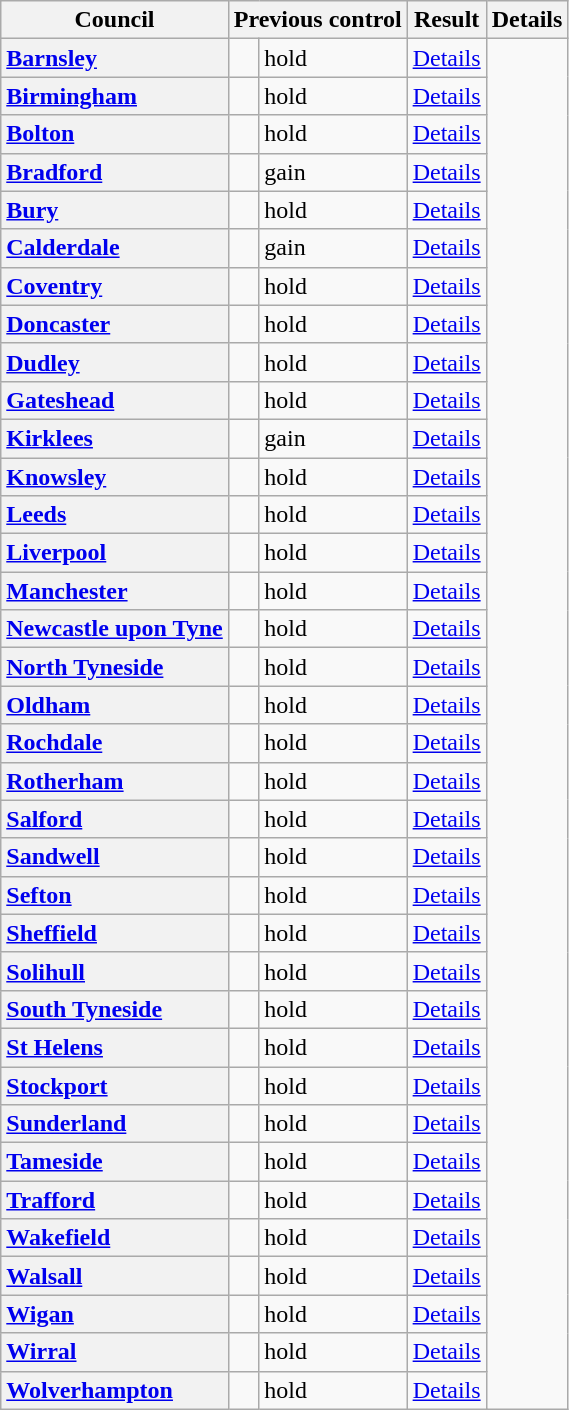<table class="wikitable sortable" border="1">
<tr>
<th scope="col">Council</th>
<th colspan=2>Previous control</th>
<th colspan=2>Result</th>
<th class="unsortable" scope="col">Details</th>
</tr>
<tr>
<th scope="row" style="text-align: left;"><a href='#'>Barnsley</a></th>
<td></td>
<td> hold</td>
<td><a href='#'>Details</a></td>
</tr>
<tr>
<th scope="row" style="text-align: left;"><a href='#'>Birmingham</a></th>
<td></td>
<td> hold</td>
<td><a href='#'>Details</a></td>
</tr>
<tr>
<th scope="row" style="text-align: left;"><a href='#'>Bolton</a></th>
<td></td>
<td> hold</td>
<td><a href='#'>Details</a></td>
</tr>
<tr>
<th scope="row" style="text-align: left;"><a href='#'>Bradford</a></th>
<td></td>
<td> gain</td>
<td><a href='#'>Details</a></td>
</tr>
<tr>
<th scope="row" style="text-align: left;"><a href='#'>Bury</a></th>
<td></td>
<td> hold</td>
<td><a href='#'>Details</a></td>
</tr>
<tr>
<th scope="row" style="text-align: left;"><a href='#'>Calderdale</a></th>
<td></td>
<td> gain</td>
<td><a href='#'>Details</a></td>
</tr>
<tr>
<th scope="row" style="text-align: left;"><a href='#'>Coventry</a></th>
<td></td>
<td> hold</td>
<td><a href='#'>Details</a></td>
</tr>
<tr>
<th scope="row" style="text-align: left;"><a href='#'>Doncaster</a></th>
<td></td>
<td> hold</td>
<td><a href='#'>Details</a></td>
</tr>
<tr>
<th scope="row" style="text-align: left;"><a href='#'>Dudley</a></th>
<td></td>
<td> hold</td>
<td><a href='#'>Details</a></td>
</tr>
<tr>
<th scope="row" style="text-align: left;"><a href='#'>Gateshead</a></th>
<td></td>
<td> hold</td>
<td><a href='#'>Details</a></td>
</tr>
<tr>
<th scope="row" style="text-align: left;"><a href='#'>Kirklees</a></th>
<td></td>
<td> gain</td>
<td><a href='#'>Details</a></td>
</tr>
<tr>
<th scope="row" style="text-align: left;"><a href='#'>Knowsley</a></th>
<td></td>
<td> hold</td>
<td><a href='#'>Details</a></td>
</tr>
<tr>
<th scope="row" style="text-align: left;"><a href='#'>Leeds</a></th>
<td></td>
<td> hold</td>
<td><a href='#'>Details</a></td>
</tr>
<tr>
<th scope="row" style="text-align: left;"><a href='#'>Liverpool</a></th>
<td></td>
<td> hold</td>
<td><a href='#'>Details</a></td>
</tr>
<tr>
<th scope="row" style="text-align: left;"><a href='#'>Manchester</a></th>
<td></td>
<td> hold</td>
<td><a href='#'>Details</a></td>
</tr>
<tr>
<th scope="row" style="text-align: left;"><a href='#'>Newcastle upon Tyne</a></th>
<td></td>
<td> hold</td>
<td><a href='#'>Details</a></td>
</tr>
<tr>
<th scope="row" style="text-align: left;"><a href='#'>North Tyneside</a></th>
<td></td>
<td> hold</td>
<td><a href='#'>Details</a></td>
</tr>
<tr>
<th scope="row" style="text-align: left;"><a href='#'>Oldham</a></th>
<td></td>
<td> hold</td>
<td><a href='#'>Details</a></td>
</tr>
<tr>
<th scope="row" style="text-align: left;"><a href='#'>Rochdale</a></th>
<td></td>
<td> hold</td>
<td><a href='#'>Details</a></td>
</tr>
<tr>
<th scope="row" style="text-align: left;"><a href='#'>Rotherham</a></th>
<td></td>
<td> hold</td>
<td><a href='#'>Details</a></td>
</tr>
<tr>
<th scope="row" style="text-align: left;"><a href='#'>Salford</a></th>
<td></td>
<td> hold</td>
<td><a href='#'>Details</a></td>
</tr>
<tr>
<th scope="row" style="text-align: left;"><a href='#'>Sandwell</a></th>
<td></td>
<td> hold</td>
<td><a href='#'>Details</a></td>
</tr>
<tr>
<th scope="row" style="text-align: left;"><a href='#'>Sefton</a></th>
<td></td>
<td> hold</td>
<td><a href='#'>Details</a></td>
</tr>
<tr>
<th scope="row" style="text-align: left;"><a href='#'>Sheffield</a></th>
<td></td>
<td> hold</td>
<td><a href='#'>Details</a></td>
</tr>
<tr>
<th scope="row" style="text-align: left;"><a href='#'>Solihull</a></th>
<td></td>
<td> hold</td>
<td><a href='#'>Details</a></td>
</tr>
<tr>
<th scope="row" style="text-align: left;"><a href='#'>South Tyneside</a></th>
<td></td>
<td> hold</td>
<td><a href='#'>Details</a></td>
</tr>
<tr>
<th scope="row" style="text-align: left;"><a href='#'>St Helens</a></th>
<td></td>
<td> hold</td>
<td><a href='#'>Details</a></td>
</tr>
<tr>
<th scope="row" style="text-align: left;"><a href='#'>Stockport</a></th>
<td></td>
<td> hold</td>
<td><a href='#'>Details</a></td>
</tr>
<tr>
<th scope="row" style="text-align: left;"><a href='#'>Sunderland</a></th>
<td></td>
<td> hold</td>
<td><a href='#'>Details</a></td>
</tr>
<tr>
<th scope="row" style="text-align: left;"><a href='#'>Tameside</a></th>
<td></td>
<td> hold</td>
<td><a href='#'>Details</a></td>
</tr>
<tr>
<th scope="row" style="text-align: left;"><a href='#'>Trafford</a></th>
<td></td>
<td> hold</td>
<td><a href='#'>Details</a></td>
</tr>
<tr>
<th scope="row" style="text-align: left;"><a href='#'>Wakefield</a></th>
<td></td>
<td> hold</td>
<td><a href='#'>Details</a></td>
</tr>
<tr>
<th scope="row" style="text-align: left;"><a href='#'>Walsall</a></th>
<td></td>
<td> hold</td>
<td><a href='#'>Details</a></td>
</tr>
<tr>
<th scope="row" style="text-align: left;"><a href='#'>Wigan</a></th>
<td></td>
<td> hold</td>
<td><a href='#'>Details</a></td>
</tr>
<tr>
<th scope="row" style="text-align: left;"><a href='#'>Wirral</a></th>
<td></td>
<td> hold</td>
<td><a href='#'>Details</a></td>
</tr>
<tr>
<th scope="row" style="text-align: left;"><a href='#'>Wolverhampton</a></th>
<td></td>
<td> hold</td>
<td><a href='#'>Details</a></td>
</tr>
</table>
